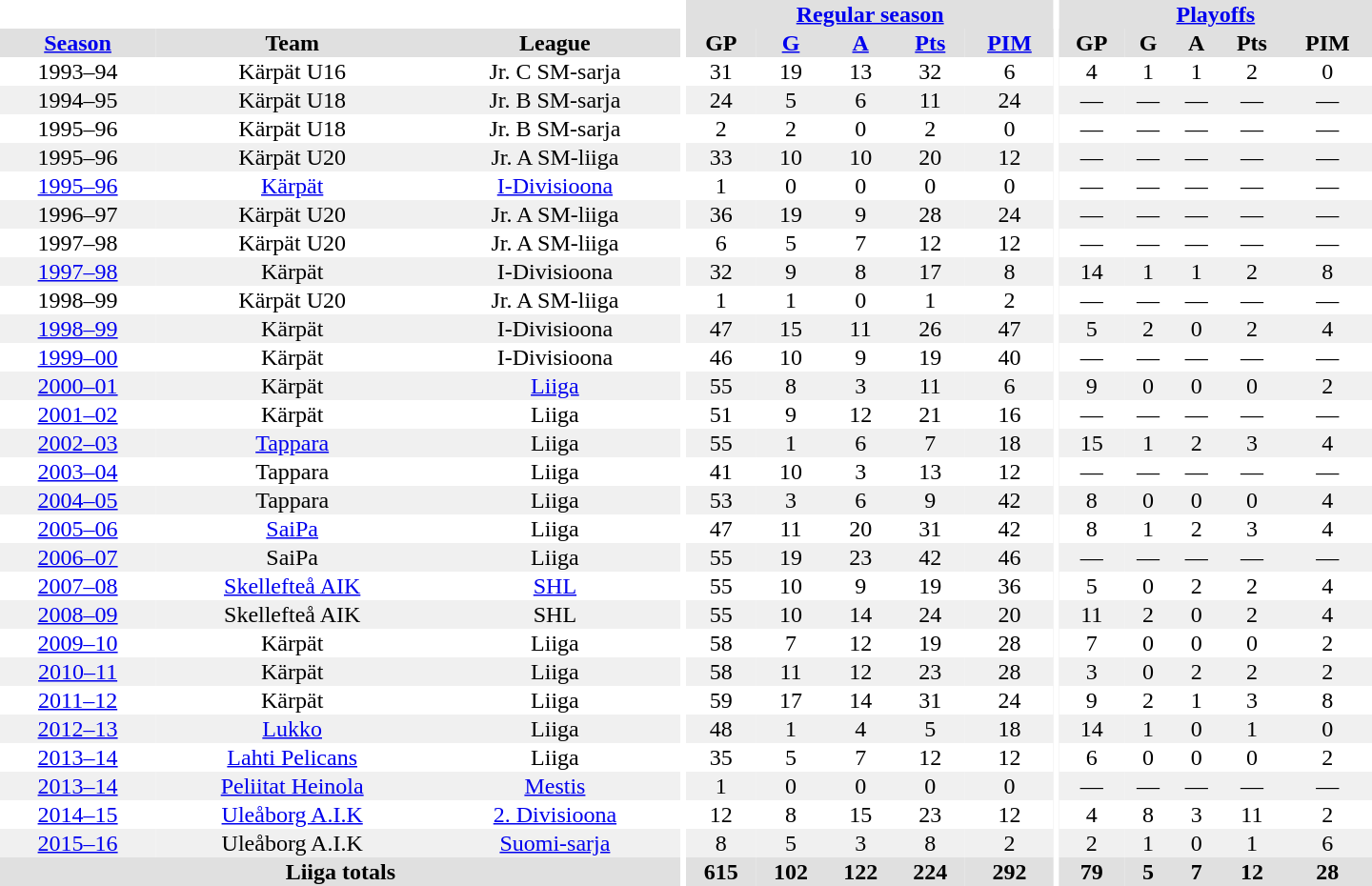<table border="0" cellpadding="1" cellspacing="0" style="text-align:center; width:60em">
<tr bgcolor="#e0e0e0">
<th colspan="3" bgcolor="#ffffff"></th>
<th rowspan="99" bgcolor="#ffffff"></th>
<th colspan="5"><a href='#'>Regular season</a></th>
<th rowspan="99" bgcolor="#ffffff"></th>
<th colspan="5"><a href='#'>Playoffs</a></th>
</tr>
<tr bgcolor="#e0e0e0">
<th><a href='#'>Season</a></th>
<th>Team</th>
<th>League</th>
<th>GP</th>
<th><a href='#'>G</a></th>
<th><a href='#'>A</a></th>
<th><a href='#'>Pts</a></th>
<th><a href='#'>PIM</a></th>
<th>GP</th>
<th>G</th>
<th>A</th>
<th>Pts</th>
<th>PIM</th>
</tr>
<tr>
<td>1993–94</td>
<td>Kärpät U16</td>
<td>Jr. C SM-sarja</td>
<td>31</td>
<td>19</td>
<td>13</td>
<td>32</td>
<td>6</td>
<td>4</td>
<td>1</td>
<td>1</td>
<td>2</td>
<td>0</td>
</tr>
<tr bgcolor="#f0f0f0">
<td>1994–95</td>
<td>Kärpät U18</td>
<td>Jr. B SM-sarja</td>
<td>24</td>
<td>5</td>
<td>6</td>
<td>11</td>
<td>24</td>
<td>—</td>
<td>—</td>
<td>—</td>
<td>—</td>
<td>—</td>
</tr>
<tr>
<td>1995–96</td>
<td>Kärpät U18</td>
<td>Jr. B SM-sarja</td>
<td>2</td>
<td>2</td>
<td>0</td>
<td>2</td>
<td>0</td>
<td>—</td>
<td>—</td>
<td>—</td>
<td>—</td>
<td>—</td>
</tr>
<tr bgcolor="#f0f0f0">
<td>1995–96</td>
<td>Kärpät U20</td>
<td>Jr. A SM-liiga</td>
<td>33</td>
<td>10</td>
<td>10</td>
<td>20</td>
<td>12</td>
<td>—</td>
<td>—</td>
<td>—</td>
<td>—</td>
<td>—</td>
</tr>
<tr>
<td><a href='#'>1995–96</a></td>
<td><a href='#'>Kärpät</a></td>
<td><a href='#'>I-Divisioona</a></td>
<td>1</td>
<td>0</td>
<td>0</td>
<td>0</td>
<td>0</td>
<td>—</td>
<td>—</td>
<td>—</td>
<td>—</td>
<td>—</td>
</tr>
<tr bgcolor="#f0f0f0">
<td>1996–97</td>
<td>Kärpät U20</td>
<td>Jr. A SM-liiga</td>
<td>36</td>
<td>19</td>
<td>9</td>
<td>28</td>
<td>24</td>
<td>—</td>
<td>—</td>
<td>—</td>
<td>—</td>
<td>—</td>
</tr>
<tr>
<td>1997–98</td>
<td>Kärpät U20</td>
<td>Jr. A SM-liiga</td>
<td>6</td>
<td>5</td>
<td>7</td>
<td>12</td>
<td>12</td>
<td>—</td>
<td>—</td>
<td>—</td>
<td>—</td>
<td>—</td>
</tr>
<tr bgcolor="#f0f0f0">
<td><a href='#'>1997–98</a></td>
<td>Kärpät</td>
<td>I-Divisioona</td>
<td>32</td>
<td>9</td>
<td>8</td>
<td>17</td>
<td>8</td>
<td>14</td>
<td>1</td>
<td>1</td>
<td>2</td>
<td>8</td>
</tr>
<tr>
<td>1998–99</td>
<td>Kärpät U20</td>
<td>Jr. A SM-liiga</td>
<td>1</td>
<td>1</td>
<td>0</td>
<td>1</td>
<td>2</td>
<td>—</td>
<td>—</td>
<td>—</td>
<td>—</td>
<td>—</td>
</tr>
<tr bgcolor="#f0f0f0">
<td><a href='#'>1998–99</a></td>
<td>Kärpät</td>
<td>I-Divisioona</td>
<td>47</td>
<td>15</td>
<td>11</td>
<td>26</td>
<td>47</td>
<td>5</td>
<td>2</td>
<td>0</td>
<td>2</td>
<td>4</td>
</tr>
<tr>
<td><a href='#'>1999–00</a></td>
<td>Kärpät</td>
<td>I-Divisioona</td>
<td>46</td>
<td>10</td>
<td>9</td>
<td>19</td>
<td>40</td>
<td>—</td>
<td>—</td>
<td>—</td>
<td>—</td>
<td>—</td>
</tr>
<tr bgcolor="#f0f0f0">
<td><a href='#'>2000–01</a></td>
<td>Kärpät</td>
<td><a href='#'>Liiga</a></td>
<td>55</td>
<td>8</td>
<td>3</td>
<td>11</td>
<td>6</td>
<td>9</td>
<td>0</td>
<td>0</td>
<td>0</td>
<td>2</td>
</tr>
<tr>
<td><a href='#'>2001–02</a></td>
<td>Kärpät</td>
<td>Liiga</td>
<td>51</td>
<td>9</td>
<td>12</td>
<td>21</td>
<td>16</td>
<td>—</td>
<td>—</td>
<td>—</td>
<td>—</td>
<td>—</td>
</tr>
<tr bgcolor="#f0f0f0">
<td><a href='#'>2002–03</a></td>
<td><a href='#'>Tappara</a></td>
<td>Liiga</td>
<td>55</td>
<td>1</td>
<td>6</td>
<td>7</td>
<td>18</td>
<td>15</td>
<td>1</td>
<td>2</td>
<td>3</td>
<td>4</td>
</tr>
<tr>
<td><a href='#'>2003–04</a></td>
<td>Tappara</td>
<td>Liiga</td>
<td>41</td>
<td>10</td>
<td>3</td>
<td>13</td>
<td>12</td>
<td>—</td>
<td>—</td>
<td>—</td>
<td>—</td>
<td>—</td>
</tr>
<tr bgcolor="#f0f0f0">
<td><a href='#'>2004–05</a></td>
<td>Tappara</td>
<td>Liiga</td>
<td>53</td>
<td>3</td>
<td>6</td>
<td>9</td>
<td>42</td>
<td>8</td>
<td>0</td>
<td>0</td>
<td>0</td>
<td>4</td>
</tr>
<tr>
<td><a href='#'>2005–06</a></td>
<td><a href='#'>SaiPa</a></td>
<td>Liiga</td>
<td>47</td>
<td>11</td>
<td>20</td>
<td>31</td>
<td>42</td>
<td>8</td>
<td>1</td>
<td>2</td>
<td>3</td>
<td>4</td>
</tr>
<tr bgcolor="#f0f0f0">
<td><a href='#'>2006–07</a></td>
<td>SaiPa</td>
<td>Liiga</td>
<td>55</td>
<td>19</td>
<td>23</td>
<td>42</td>
<td>46</td>
<td>—</td>
<td>—</td>
<td>—</td>
<td>—</td>
<td>—</td>
</tr>
<tr>
<td><a href='#'>2007–08</a></td>
<td><a href='#'>Skellefteå AIK</a></td>
<td><a href='#'>SHL</a></td>
<td>55</td>
<td>10</td>
<td>9</td>
<td>19</td>
<td>36</td>
<td>5</td>
<td>0</td>
<td>2</td>
<td>2</td>
<td>4</td>
</tr>
<tr bgcolor="#f0f0f0">
<td><a href='#'>2008–09</a></td>
<td>Skellefteå AIK</td>
<td>SHL</td>
<td>55</td>
<td>10</td>
<td>14</td>
<td>24</td>
<td>20</td>
<td>11</td>
<td>2</td>
<td>0</td>
<td>2</td>
<td>4</td>
</tr>
<tr>
<td><a href='#'>2009–10</a></td>
<td>Kärpät</td>
<td>Liiga</td>
<td>58</td>
<td>7</td>
<td>12</td>
<td>19</td>
<td>28</td>
<td>7</td>
<td>0</td>
<td>0</td>
<td>0</td>
<td>2</td>
</tr>
<tr bgcolor="#f0f0f0">
<td><a href='#'>2010–11</a></td>
<td>Kärpät</td>
<td>Liiga</td>
<td>58</td>
<td>11</td>
<td>12</td>
<td>23</td>
<td>28</td>
<td>3</td>
<td>0</td>
<td>2</td>
<td>2</td>
<td>2</td>
</tr>
<tr>
<td><a href='#'>2011–12</a></td>
<td>Kärpät</td>
<td>Liiga</td>
<td>59</td>
<td>17</td>
<td>14</td>
<td>31</td>
<td>24</td>
<td>9</td>
<td>2</td>
<td>1</td>
<td>3</td>
<td>8</td>
</tr>
<tr bgcolor="#f0f0f0">
<td><a href='#'>2012–13</a></td>
<td><a href='#'>Lukko</a></td>
<td>Liiga</td>
<td>48</td>
<td>1</td>
<td>4</td>
<td>5</td>
<td>18</td>
<td>14</td>
<td>1</td>
<td>0</td>
<td>1</td>
<td>0</td>
</tr>
<tr>
<td><a href='#'>2013–14</a></td>
<td><a href='#'>Lahti Pelicans</a></td>
<td>Liiga</td>
<td>35</td>
<td>5</td>
<td>7</td>
<td>12</td>
<td>12</td>
<td>6</td>
<td>0</td>
<td>0</td>
<td>0</td>
<td>2</td>
</tr>
<tr bgcolor="#f0f0f0">
<td><a href='#'>2013–14</a></td>
<td><a href='#'>Peliitat Heinola</a></td>
<td><a href='#'>Mestis</a></td>
<td>1</td>
<td>0</td>
<td>0</td>
<td>0</td>
<td>0</td>
<td>—</td>
<td>—</td>
<td>—</td>
<td>—</td>
<td>—</td>
</tr>
<tr>
<td><a href='#'>2014–15</a></td>
<td><a href='#'>Uleåborg A.I.K</a></td>
<td><a href='#'>2. Divisioona</a></td>
<td>12</td>
<td>8</td>
<td>15</td>
<td>23</td>
<td>12</td>
<td>4</td>
<td>8</td>
<td>3</td>
<td>11</td>
<td>2</td>
</tr>
<tr bgcolor="#f0f0f0">
<td><a href='#'>2015–16</a></td>
<td>Uleåborg A.I.K</td>
<td><a href='#'>Suomi-sarja</a></td>
<td>8</td>
<td>5</td>
<td>3</td>
<td>8</td>
<td>2</td>
<td>2</td>
<td>1</td>
<td>0</td>
<td>1</td>
<td>6</td>
</tr>
<tr>
</tr>
<tr ALIGN="center" bgcolor="#e0e0e0">
<th colspan="3">Liiga totals</th>
<th ALIGN="center">615</th>
<th ALIGN="center">102</th>
<th ALIGN="center">122</th>
<th ALIGN="center">224</th>
<th ALIGN="center">292</th>
<th ALIGN="center">79</th>
<th ALIGN="center">5</th>
<th ALIGN="center">7</th>
<th ALIGN="center">12</th>
<th ALIGN="center">28</th>
</tr>
</table>
